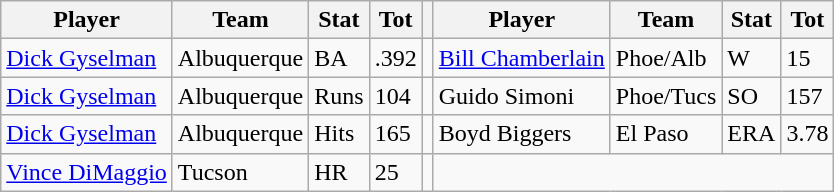<table class="wikitable">
<tr>
<th>Player</th>
<th>Team</th>
<th>Stat</th>
<th>Tot</th>
<th></th>
<th>Player</th>
<th>Team</th>
<th>Stat</th>
<th>Tot</th>
</tr>
<tr>
<td><a href='#'>Dick Gyselman</a></td>
<td>Albuquerque</td>
<td>BA</td>
<td>.392</td>
<td></td>
<td><a href='#'>Bill Chamberlain</a></td>
<td>Phoe/Alb</td>
<td>W</td>
<td>15</td>
</tr>
<tr>
<td><a href='#'>Dick Gyselman</a></td>
<td>Albuquerque</td>
<td>Runs</td>
<td>104</td>
<td></td>
<td>Guido Simoni</td>
<td>Phoe/Tucs</td>
<td>SO</td>
<td>157</td>
</tr>
<tr>
<td><a href='#'>Dick Gyselman</a></td>
<td>Albuquerque</td>
<td>Hits</td>
<td>165</td>
<td></td>
<td>Boyd Biggers</td>
<td>El Paso</td>
<td>ERA</td>
<td>3.78</td>
</tr>
<tr>
<td><a href='#'>Vince DiMaggio</a></td>
<td>Tucson</td>
<td>HR</td>
<td>25</td>
<td></td>
</tr>
</table>
